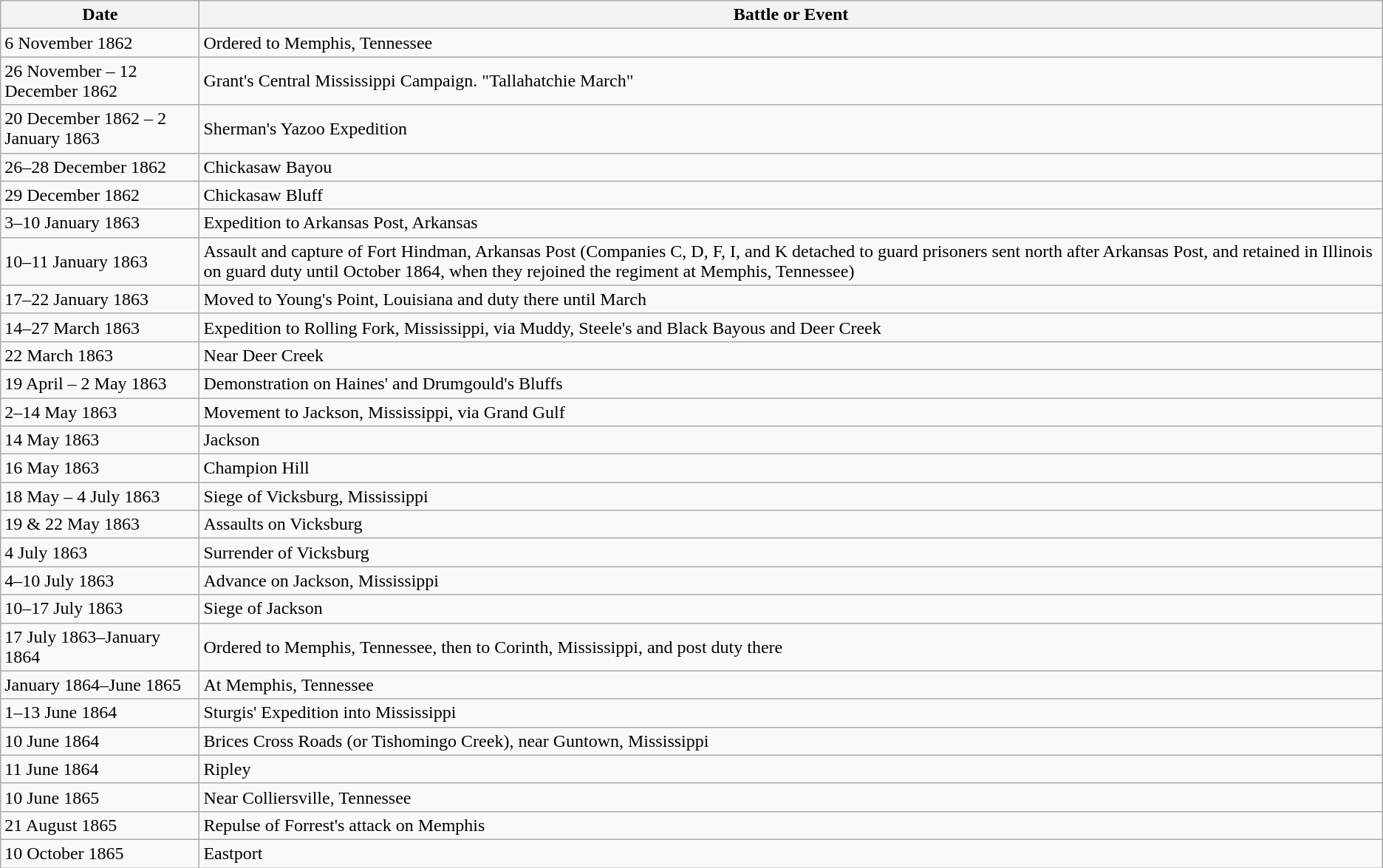<table class="wikitable">
<tr>
<th>Date</th>
<th>Battle or Event</th>
</tr>
<tr>
<td>6 November 1862</td>
<td>Ordered to Memphis, Tennessee</td>
</tr>
<tr>
<td>26 November – 12 December 1862</td>
<td>Grant's Central Mississippi Campaign. "Tallahatchie March"</td>
</tr>
<tr>
<td>20 December 1862 – 2 January 1863</td>
<td>Sherman's Yazoo Expedition</td>
</tr>
<tr>
<td>26–28 December 1862</td>
<td>Chickasaw Bayou</td>
</tr>
<tr>
<td>29 December 1862</td>
<td>Chickasaw Bluff</td>
</tr>
<tr>
<td>3–10 January 1863</td>
<td>Expedition to Arkansas Post, Arkansas</td>
</tr>
<tr>
<td>10–11 January 1863</td>
<td>Assault and capture of Fort Hindman, Arkansas Post (Companies C, D, F, I, and K detached to guard prisoners sent north after Arkansas Post, and retained in Illinois on guard duty until October 1864, when they rejoined the regiment at Memphis, Tennessee)</td>
</tr>
<tr>
<td>17–22 January 1863</td>
<td>Moved to Young's Point, Louisiana and duty there until March</td>
</tr>
<tr>
<td>14–27 March 1863</td>
<td>Expedition to Rolling Fork, Mississippi, via Muddy, Steele's and Black Bayous and Deer Creek</td>
</tr>
<tr>
<td>22 March 1863</td>
<td>Near Deer Creek</td>
</tr>
<tr>
<td>19 April – 2 May 1863</td>
<td>Demonstration on Haines' and Drumgould's Bluffs</td>
</tr>
<tr>
<td>2–14 May 1863</td>
<td>Movement to Jackson, Mississippi, via Grand Gulf</td>
</tr>
<tr>
<td>14 May 1863</td>
<td>Jackson</td>
</tr>
<tr>
<td>16 May 1863</td>
<td>Champion Hill</td>
</tr>
<tr>
<td>18 May – 4 July 1863</td>
<td>Siege of Vicksburg, Mississippi</td>
</tr>
<tr>
<td>19 & 22 May 1863</td>
<td>Assaults on Vicksburg</td>
</tr>
<tr>
<td>4 July 1863</td>
<td>Surrender of Vicksburg</td>
</tr>
<tr>
<td>4–10 July 1863</td>
<td>Advance on Jackson, Mississippi</td>
</tr>
<tr>
<td>10–17 July 1863</td>
<td>Siege of Jackson</td>
</tr>
<tr>
<td>17 July 1863–January 1864</td>
<td>Ordered to Memphis, Tennessee, then to Corinth, Mississippi, and post duty there</td>
</tr>
<tr>
<td>January 1864–June 1865</td>
<td>At Memphis, Tennessee</td>
</tr>
<tr>
<td>1–13 June 1864</td>
<td>Sturgis' Expedition into Mississippi</td>
</tr>
<tr>
<td>10 June 1864</td>
<td>Brices Cross Roads (or Tishomingo Creek), near Guntown, Mississippi</td>
</tr>
<tr>
<td>11 June 1864</td>
<td>Ripley</td>
</tr>
<tr>
<td>10 June 1865</td>
<td>Near Colliersville, Tennessee</td>
</tr>
<tr>
<td>21 August 1865</td>
<td>Repulse of Forrest's attack on Memphis</td>
</tr>
<tr>
<td>10 October 1865</td>
<td>Eastport</td>
</tr>
</table>
